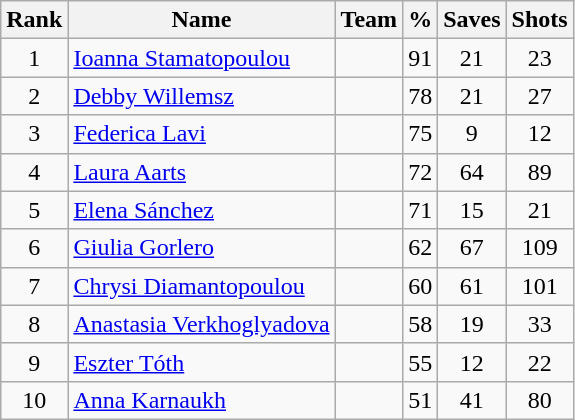<table class="wikitable" style="text-align: center;">
<tr>
<th>Rank</th>
<th>Name</th>
<th>Team</th>
<th>%</th>
<th>Saves</th>
<th>Shots</th>
</tr>
<tr>
<td>1</td>
<td align="left"><a href='#'>Ioanna Stamatopoulou</a></td>
<td align="left"></td>
<td>91</td>
<td>21</td>
<td>23</td>
</tr>
<tr>
<td>2</td>
<td align="left"><a href='#'>Debby Willemsz</a></td>
<td align="left"></td>
<td>78</td>
<td>21</td>
<td>27</td>
</tr>
<tr>
<td>3</td>
<td align="left"><a href='#'>Federica Lavi</a></td>
<td align="left"></td>
<td>75</td>
<td>9</td>
<td>12</td>
</tr>
<tr>
<td>4</td>
<td align="left"><a href='#'>Laura Aarts</a></td>
<td align="left"></td>
<td>72</td>
<td>64</td>
<td>89</td>
</tr>
<tr>
<td>5</td>
<td align="left"><a href='#'>Elena Sánchez</a></td>
<td align="left"></td>
<td>71</td>
<td>15</td>
<td>21</td>
</tr>
<tr>
<td>6</td>
<td align="left"><a href='#'>Giulia Gorlero</a></td>
<td align="left"></td>
<td>62</td>
<td>67</td>
<td>109</td>
</tr>
<tr>
<td>7</td>
<td align="left"><a href='#'>Chrysi Diamantopoulou</a></td>
<td align="left"></td>
<td>60</td>
<td>61</td>
<td>101</td>
</tr>
<tr>
<td>8</td>
<td align="left"><a href='#'>Anastasia Verkhoglyadova</a></td>
<td align="left"></td>
<td>58</td>
<td>19</td>
<td>33</td>
</tr>
<tr>
<td>9</td>
<td align="left"><a href='#'>Eszter Tóth</a></td>
<td align="left"></td>
<td>55</td>
<td>12</td>
<td>22</td>
</tr>
<tr>
<td>10</td>
<td align="left"><a href='#'>Anna Karnaukh</a></td>
<td align="left"></td>
<td>51</td>
<td>41</td>
<td>80</td>
</tr>
</table>
